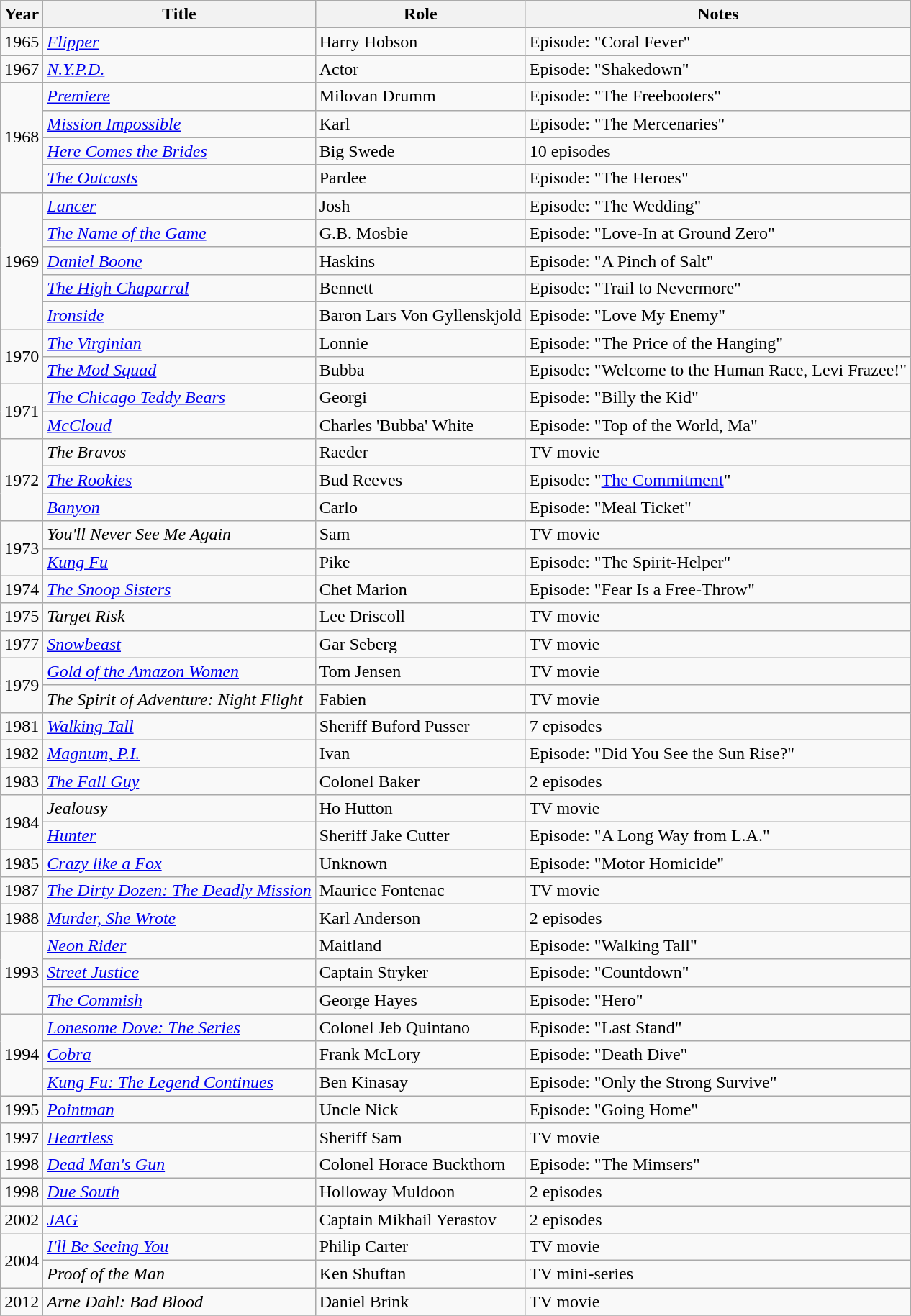<table class = "wikitable sortable">
<tr>
<th>Year</th>
<th>Title</th>
<th>Role</th>
<th class = "unsortable">Notes</th>
</tr>
<tr>
<td>1965</td>
<td><em><a href='#'>Flipper</a></em></td>
<td>Harry Hobson</td>
<td>Episode: "Coral Fever"</td>
</tr>
<tr>
<td>1967</td>
<td><em><a href='#'>N.Y.P.D.</a></em></td>
<td>Actor</td>
<td>Episode: "Shakedown"</td>
</tr>
<tr>
<td rowspan="4">1968</td>
<td><em><a href='#'>Premiere</a></em></td>
<td>Milovan Drumm</td>
<td>Episode: "The Freebooters"</td>
</tr>
<tr>
<td><em><a href='#'>Mission Impossible</a></em></td>
<td>Karl</td>
<td>Episode: "The Mercenaries"</td>
</tr>
<tr>
<td><em><a href='#'>Here Comes the Brides</a></em></td>
<td>Big Swede</td>
<td>10 episodes</td>
</tr>
<tr>
<td><em><a href='#'>The Outcasts</a></em></td>
<td>Pardee</td>
<td>Episode: "The Heroes"</td>
</tr>
<tr>
<td rowspan=5>1969</td>
<td><em><a href='#'>Lancer</a></em></td>
<td>Josh</td>
<td>Episode: "The Wedding"</td>
</tr>
<tr>
<td><em><a href='#'>The Name of the Game</a></em></td>
<td>G.B. Mosbie</td>
<td>Episode: "Love-In at Ground Zero"</td>
</tr>
<tr>
<td><em><a href='#'>Daniel Boone</a></em></td>
<td>Haskins</td>
<td>Episode: "A Pinch of Salt"</td>
</tr>
<tr>
<td><em><a href='#'>The High Chaparral</a></em></td>
<td>Bennett</td>
<td>Episode: "Trail to Nevermore"</td>
</tr>
<tr>
<td><em><a href='#'>Ironside</a></em></td>
<td>Baron Lars Von Gyllenskjold</td>
<td>Episode: "Love My Enemy"</td>
</tr>
<tr>
<td rowspan=2>1970</td>
<td><em><a href='#'>The Virginian</a></em></td>
<td>Lonnie</td>
<td>Episode: "The Price of the Hanging"</td>
</tr>
<tr>
<td><em><a href='#'>The Mod Squad</a></em></td>
<td>Bubba</td>
<td>Episode: "Welcome to the Human Race, Levi Frazee!"</td>
</tr>
<tr>
<td rowspan=2>1971</td>
<td><em><a href='#'>The Chicago Teddy Bears</a></em></td>
<td>Georgi</td>
<td>Episode: "Billy the Kid"</td>
</tr>
<tr>
<td><em><a href='#'>McCloud</a></em></td>
<td>Charles 'Bubba' White</td>
<td>Episode: "Top of the World, Ma"</td>
</tr>
<tr>
<td rowspan=3>1972</td>
<td><em>The Bravos</em></td>
<td>Raeder</td>
<td>TV movie</td>
</tr>
<tr>
<td><em><a href='#'>The Rookies</a></em></td>
<td>Bud Reeves</td>
<td>Episode: "<a href='#'>The Commitment</a>"</td>
</tr>
<tr>
<td><em><a href='#'>Banyon</a></em></td>
<td>Carlo</td>
<td>Episode: "Meal Ticket"</td>
</tr>
<tr>
<td rowspan="2">1973</td>
<td><em>You'll Never See Me Again</em></td>
<td>Sam</td>
<td>TV movie</td>
</tr>
<tr>
<td><em><a href='#'>Kung Fu</a></em></td>
<td>Pike</td>
<td>Episode: "The Spirit-Helper"</td>
</tr>
<tr>
<td>1974</td>
<td><em><a href='#'>The Snoop Sisters</a></em></td>
<td>Chet Marion</td>
<td>Episode: "Fear Is a Free-Throw"</td>
</tr>
<tr>
<td>1975</td>
<td><em>Target Risk</em></td>
<td>Lee Driscoll</td>
<td>TV movie</td>
</tr>
<tr>
<td>1977</td>
<td><em><a href='#'>Snowbeast</a></em></td>
<td>Gar Seberg</td>
<td>TV movie</td>
</tr>
<tr>
<td rowspan=2>1979</td>
<td><em><a href='#'>Gold of the Amazon Women</a></em></td>
<td>Tom Jensen</td>
<td>TV movie</td>
</tr>
<tr>
<td><em>The Spirit of Adventure: Night Flight</em></td>
<td>Fabien</td>
<td>TV movie</td>
</tr>
<tr>
<td>1981</td>
<td><em><a href='#'>Walking Tall</a></em></td>
<td>Sheriff Buford Pusser</td>
<td>7 episodes</td>
</tr>
<tr>
<td>1982</td>
<td><em><a href='#'>Magnum, P.I.</a></em></td>
<td>Ivan</td>
<td>Episode: "Did You See the Sun Rise?"</td>
</tr>
<tr>
<td>1983</td>
<td><em><a href='#'>The Fall Guy</a></em></td>
<td>Colonel Baker</td>
<td>2 episodes</td>
</tr>
<tr>
<td rowspan=2>1984</td>
<td><em>Jealousy</em></td>
<td>Ho Hutton</td>
<td>TV movie</td>
</tr>
<tr>
<td><em><a href='#'>Hunter</a></em></td>
<td>Sheriff Jake Cutter</td>
<td>Episode: "A Long Way from L.A."</td>
</tr>
<tr>
<td>1985</td>
<td><em><a href='#'>Crazy like a Fox</a></em></td>
<td>Unknown</td>
<td>Episode: "Motor Homicide"</td>
</tr>
<tr>
<td>1987</td>
<td><em><a href='#'>The Dirty Dozen: The Deadly Mission</a></em></td>
<td>Maurice Fontenac</td>
<td>TV movie</td>
</tr>
<tr>
<td>1988</td>
<td><em><a href='#'>Murder, She Wrote</a></em></td>
<td>Karl Anderson</td>
<td>2 episodes</td>
</tr>
<tr>
<td rowspan=3>1993</td>
<td><em><a href='#'>Neon Rider</a></em></td>
<td>Maitland</td>
<td>Episode: "Walking Tall"</td>
</tr>
<tr>
<td><em><a href='#'>Street Justice</a></em></td>
<td>Captain Stryker</td>
<td>Episode: "Countdown"</td>
</tr>
<tr>
<td><em><a href='#'>The Commish</a></em></td>
<td>George Hayes</td>
<td>Episode: "Hero"</td>
</tr>
<tr>
<td rowspan=3>1994</td>
<td><em><a href='#'>Lonesome Dove: The Series</a></em></td>
<td>Colonel Jeb Quintano</td>
<td>Episode: "Last Stand"</td>
</tr>
<tr>
<td><em><a href='#'>Cobra</a></em></td>
<td>Frank McLory</td>
<td>Episode: "Death Dive"</td>
</tr>
<tr>
<td><em><a href='#'>Kung Fu: The Legend Continues</a></em></td>
<td>Ben Kinasay</td>
<td>Episode: "Only the Strong Survive"</td>
</tr>
<tr>
<td>1995</td>
<td><em><a href='#'>Pointman</a></em></td>
<td>Uncle Nick</td>
<td>Episode: "Going Home"</td>
</tr>
<tr>
<td>1997</td>
<td><em><a href='#'>Heartless</a></em></td>
<td>Sheriff Sam</td>
<td>TV movie</td>
</tr>
<tr>
<td>1998</td>
<td><em><a href='#'>Dead Man's Gun</a></em></td>
<td>Colonel Horace Buckthorn</td>
<td>Episode: "The Mimsers"</td>
</tr>
<tr>
<td>1998</td>
<td><em><a href='#'>Due South</a></em></td>
<td>Holloway Muldoon</td>
<td>2 episodes</td>
</tr>
<tr>
<td>2002</td>
<td><em><a href='#'>JAG</a></em></td>
<td>Captain Mikhail Yerastov</td>
<td>2 episodes</td>
</tr>
<tr>
<td rowspan=2>2004</td>
<td><em><a href='#'>I'll Be Seeing You</a></em></td>
<td>Philip Carter</td>
<td>TV movie</td>
</tr>
<tr>
<td><em>Proof of the Man</em></td>
<td>Ken Shuftan</td>
<td>TV mini-series</td>
</tr>
<tr>
<td>2012</td>
<td><em>Arne Dahl: Bad Blood</em></td>
<td>Daniel Brink</td>
<td>TV movie</td>
</tr>
<tr>
</tr>
</table>
